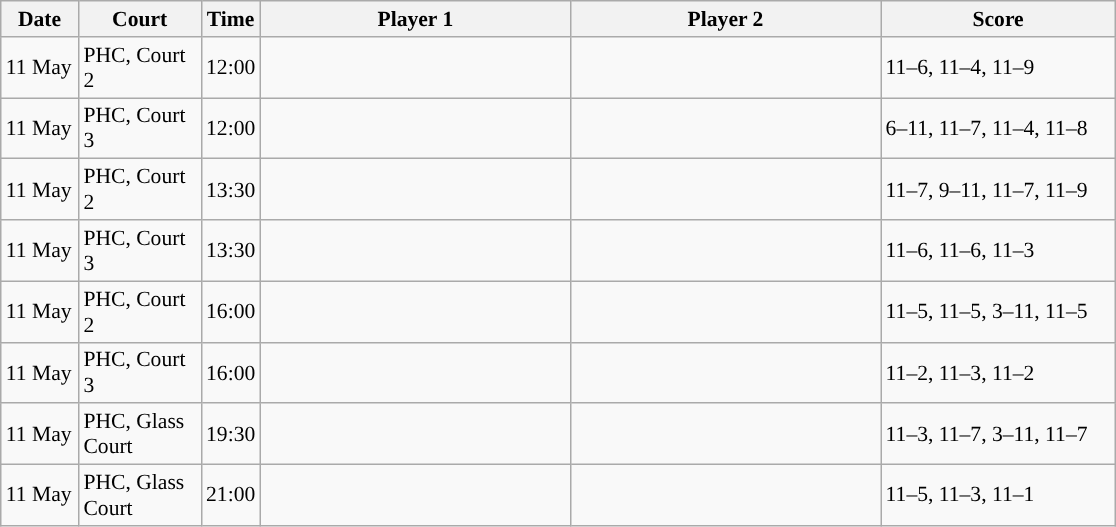<table class="sortable wikitable" style="font-size:90%">
<tr>
<th width="45" class="unsortable">Date</th>
<th width="75">Court</th>
<th width="30">Time</th>
<th width="200">Player 1</th>
<th width="200">Player 2</th>
<th width="150" class="unsortable">Score</th>
</tr>
<tr>
<td>11 May</td>
<td>PHC, Court 2</td>
<td>12:00</td>
<td></td>
<td><strong></strong></td>
<td>11–6, 11–4, 11–9</td>
</tr>
<tr>
<td>11 May</td>
<td>PHC, Court 3</td>
<td>12:00</td>
<td><strong></strong></td>
<td></td>
<td>6–11, 11–7, 11–4, 11–8</td>
</tr>
<tr>
<td>11 May</td>
<td>PHC, Court 2</td>
<td>13:30</td>
<td><strong></strong></td>
<td></td>
<td>11–7, 9–11, 11–7, 11–9</td>
</tr>
<tr>
<td>11 May</td>
<td>PHC, Court 3</td>
<td>13:30</td>
<td></td>
<td><strong></strong></td>
<td>11–6, 11–6, 11–3</td>
</tr>
<tr>
<td>11 May</td>
<td>PHC, Court 2</td>
<td>16:00</td>
<td></td>
<td><strong></strong></td>
<td>11–5, 11–5, 3–11, 11–5</td>
</tr>
<tr>
<td>11 May</td>
<td>PHC, Court 3</td>
<td>16:00</td>
<td><strong></strong></td>
<td></td>
<td>11–2, 11–3, 11–2</td>
</tr>
<tr>
<td>11 May</td>
<td>PHC, Glass Court</td>
<td>19:30</td>
<td></td>
<td><strong></strong></td>
<td>11–3, 11–7, 3–11, 11–7</td>
</tr>
<tr>
<td>11 May</td>
<td>PHC, Glass Court</td>
<td>21:00</td>
<td><strong></strong></td>
<td></td>
<td>11–5, 11–3, 11–1</td>
</tr>
</table>
